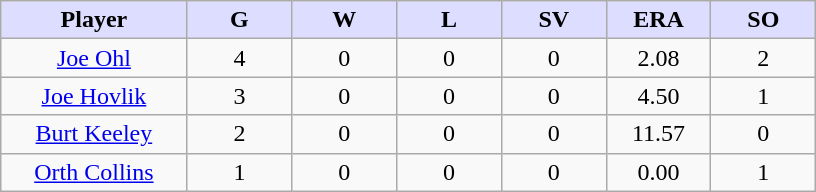<table class="wikitable sortable">
<tr>
<th style="background:#ddf; width:16%;">Player</th>
<th style="background:#ddf; width:9%;">G</th>
<th style="background:#ddf; width:9%;">W</th>
<th style="background:#ddf; width:9%;">L</th>
<th style="background:#ddf; width:9%;">SV</th>
<th style="background:#ddf; width:9%;">ERA</th>
<th style="background:#ddf; width:9%;">SO</th>
</tr>
<tr align="center">
<td><a href='#'>Joe Ohl</a></td>
<td>4</td>
<td>0</td>
<td>0</td>
<td>0</td>
<td>2.08</td>
<td>2</td>
</tr>
<tr align="center">
<td><a href='#'>Joe Hovlik</a></td>
<td>3</td>
<td>0</td>
<td>0</td>
<td>0</td>
<td>4.50</td>
<td>1</td>
</tr>
<tr align="center">
<td><a href='#'>Burt Keeley</a></td>
<td>2</td>
<td>0</td>
<td>0</td>
<td>0</td>
<td>11.57</td>
<td>0</td>
</tr>
<tr align="center">
<td><a href='#'>Orth Collins</a></td>
<td>1</td>
<td>0</td>
<td>0</td>
<td>0</td>
<td>0.00</td>
<td>1</td>
</tr>
</table>
